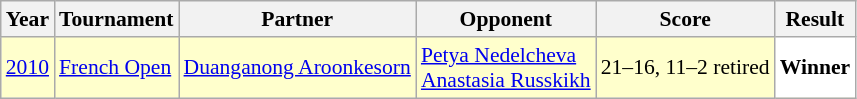<table class="sortable wikitable" style="font-size: 90%;">
<tr>
<th>Year</th>
<th>Tournament</th>
<th>Partner</th>
<th>Opponent</th>
<th>Score</th>
<th>Result</th>
</tr>
<tr style="background:#FFFFCC">
<td align="center"><a href='#'>2010</a></td>
<td align="left"><a href='#'>French Open</a></td>
<td align="left"> <a href='#'>Duanganong Aroonkesorn</a></td>
<td align="left"> <a href='#'>Petya Nedelcheva</a> <br>  <a href='#'>Anastasia Russkikh</a></td>
<td align="left">21–16, 11–2 retired</td>
<td style="text-align:left; background:white"> <strong>Winner</strong></td>
</tr>
</table>
